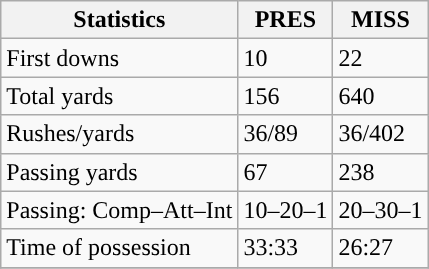<table class="wikitable" style="float: left;">
<tr>
<th>Statistics</th>
<th>PRES</th>
<th>MISS</th>
</tr>
<tr>
<td>First downs</td>
<td>10</td>
<td>22</td>
</tr>
<tr>
<td>Total yards</td>
<td>156</td>
<td>640</td>
</tr>
<tr>
<td>Rushes/yards</td>
<td>36/89</td>
<td>36/402</td>
</tr>
<tr>
<td>Passing yards</td>
<td>67</td>
<td>238</td>
</tr>
<tr>
<td>Passing: Comp–Att–Int</td>
<td>10–20–1</td>
<td>20–30–1</td>
</tr>
<tr>
<td>Time of possession</td>
<td>33:33</td>
<td>26:27</td>
</tr>
<tr>
</tr>
</table>
